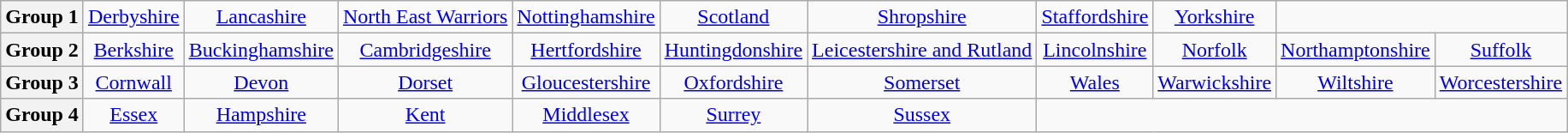<table class="wikitable" style="text-align: center" style="font-size: 95%; border: 1px #aaaaaa solid; border-collapse: collapse; clear:center;">
<tr>
<th>Group 1</th>
<td><a href='#'>Derbyshire</a></td>
<td><a href='#'>Lancashire</a></td>
<td><a href='#'>North East Warriors</a></td>
<td><a href='#'>Nottinghamshire</a></td>
<td><a href='#'>Scotland</a></td>
<td><a href='#'>Shropshire</a></td>
<td><a href='#'>Staffordshire</a></td>
<td><a href='#'>Yorkshire</a></td>
</tr>
<tr>
<th>Group 2</th>
<td><a href='#'>Berkshire</a></td>
<td><a href='#'>Buckinghamshire</a></td>
<td><a href='#'>Cambridgeshire</a></td>
<td><a href='#'>Hertfordshire</a></td>
<td><a href='#'>Huntingdonshire</a></td>
<td><a href='#'>Leicestershire and Rutland</a></td>
<td><a href='#'>Lincolnshire</a></td>
<td><a href='#'>Norfolk</a></td>
<td><a href='#'>Northamptonshire</a></td>
<td><a href='#'>Suffolk</a></td>
</tr>
<tr>
<th>Group 3</th>
<td><a href='#'>Cornwall</a></td>
<td><a href='#'>Devon</a></td>
<td><a href='#'>Dorset</a></td>
<td><a href='#'>Gloucestershire</a></td>
<td><a href='#'>Oxfordshire</a></td>
<td><a href='#'>Somerset</a></td>
<td><a href='#'>Wales</a></td>
<td><a href='#'>Warwickshire</a></td>
<td><a href='#'>Wiltshire</a></td>
<td><a href='#'>Worcestershire</a></td>
</tr>
<tr>
<th>Group 4</th>
<td><a href='#'>Essex</a></td>
<td><a href='#'>Hampshire</a></td>
<td><a href='#'>Kent</a></td>
<td><a href='#'>Middlesex</a></td>
<td><a href='#'>Surrey</a></td>
<td><a href='#'>Sussex</a></td>
</tr>
</table>
